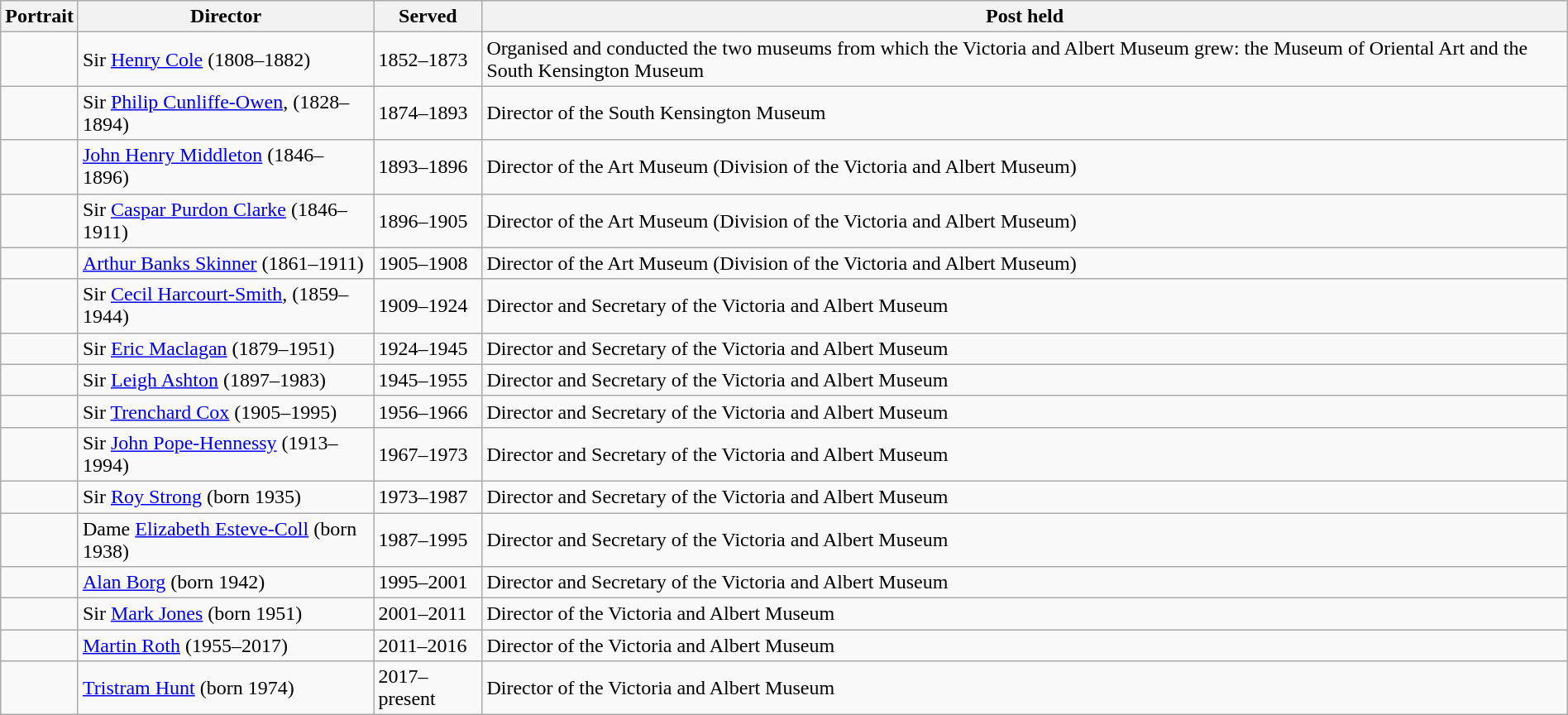<table class="wikitable" style="margin:1em auto;">
<tr>
<th>Portrait</th>
<th>Director</th>
<th>Served</th>
<th>Post held</th>
</tr>
<tr>
<td></td>
<td>Sir <a href='#'>Henry Cole</a> (1808–1882)</td>
<td>1852–1873</td>
<td>Organised and conducted the two museums from which the Victoria and Albert Museum grew: the Museum of Oriental Art and the South Kensington Museum</td>
</tr>
<tr>
<td></td>
<td>Sir <a href='#'>Philip Cunliffe-Owen</a>, (1828–1894)</td>
<td>1874–1893</td>
<td>Director of the South Kensington Museum</td>
</tr>
<tr>
<td></td>
<td><a href='#'>John Henry Middleton</a> (1846–1896)</td>
<td>1893–1896</td>
<td>Director of the Art Museum (Division of the Victoria and Albert Museum)</td>
</tr>
<tr>
<td></td>
<td>Sir <a href='#'>Caspar Purdon Clarke</a> (1846–1911)</td>
<td>1896–1905</td>
<td>Director of the Art Museum (Division of the Victoria and Albert Museum)</td>
</tr>
<tr>
<td></td>
<td><a href='#'>Arthur Banks Skinner</a> (1861–1911)</td>
<td>1905–1908</td>
<td>Director of the Art Museum (Division of the Victoria and Albert Museum)</td>
</tr>
<tr>
<td></td>
<td>Sir <a href='#'>Cecil Harcourt-Smith</a>, (1859–1944)</td>
<td>1909–1924</td>
<td>Director and Secretary of the Victoria and Albert Museum</td>
</tr>
<tr>
<td></td>
<td>Sir <a href='#'>Eric Maclagan</a> (1879–1951)</td>
<td>1924–1945</td>
<td>Director and Secretary of the Victoria and Albert Museum</td>
</tr>
<tr>
<td></td>
<td>Sir <a href='#'>Leigh Ashton</a> (1897–1983)</td>
<td>1945–1955</td>
<td>Director and Secretary of the Victoria and Albert Museum</td>
</tr>
<tr>
<td></td>
<td>Sir <a href='#'>Trenchard Cox</a> (1905–1995)</td>
<td>1956–1966</td>
<td>Director and Secretary of the Victoria and Albert Museum</td>
</tr>
<tr>
<td></td>
<td>Sir <a href='#'>John Pope-Hennessy</a> (1913–1994)</td>
<td>1967–1973</td>
<td>Director and Secretary of the Victoria and Albert Museum</td>
</tr>
<tr>
<td></td>
<td>Sir <a href='#'>Roy Strong</a> (born 1935)</td>
<td>1973–1987</td>
<td>Director and Secretary of the Victoria and Albert Museum</td>
</tr>
<tr>
<td></td>
<td>Dame <a href='#'>Elizabeth Esteve-Coll</a> (born 1938)</td>
<td>1987–1995</td>
<td>Director and Secretary of the Victoria and Albert Museum</td>
</tr>
<tr>
<td></td>
<td><a href='#'>Alan Borg</a> (born 1942)</td>
<td>1995–2001</td>
<td>Director and Secretary of the Victoria and Albert Museum</td>
</tr>
<tr>
<td></td>
<td>Sir <a href='#'>Mark Jones</a> (born 1951)</td>
<td>2001–2011</td>
<td>Director of the Victoria and Albert Museum</td>
</tr>
<tr>
<td></td>
<td><a href='#'>Martin Roth</a> (1955–2017)</td>
<td>2011–2016</td>
<td>Director of the Victoria and Albert Museum</td>
</tr>
<tr>
<td></td>
<td><a href='#'>Tristram Hunt</a> (born 1974)</td>
<td>2017–present</td>
<td>Director of the Victoria and Albert Museum</td>
</tr>
</table>
